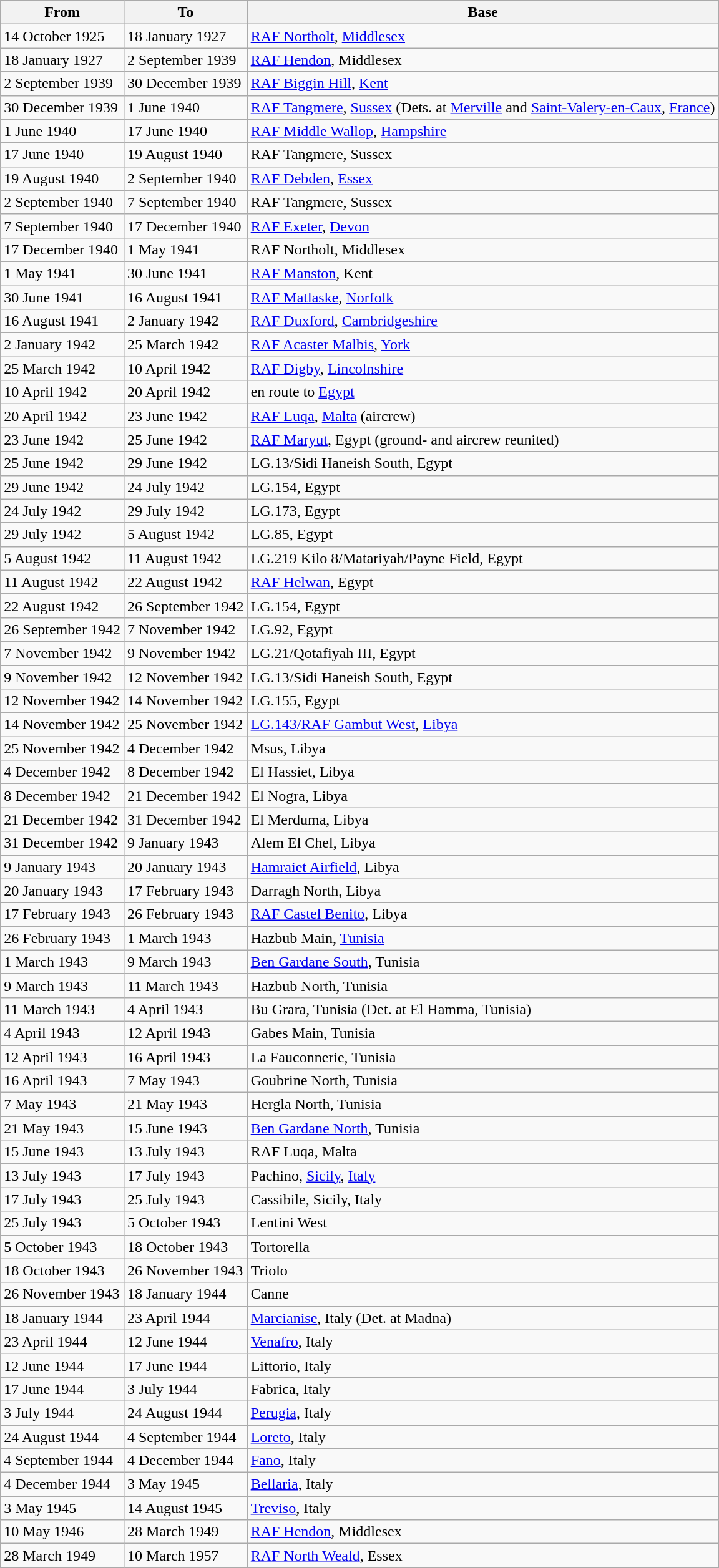<table class="wikitable">
<tr>
<th>From</th>
<th>To</th>
<th>Base</th>
</tr>
<tr>
<td>14 October 1925</td>
<td>18 January 1927</td>
<td><a href='#'>RAF Northolt</a>, <a href='#'>Middlesex</a></td>
</tr>
<tr>
<td>18 January 1927</td>
<td>2 September 1939</td>
<td><a href='#'>RAF Hendon</a>, Middlesex</td>
</tr>
<tr>
<td>2 September 1939</td>
<td>30 December 1939</td>
<td><a href='#'>RAF Biggin Hill</a>, <a href='#'>Kent</a></td>
</tr>
<tr>
<td>30 December 1939</td>
<td>1 June 1940</td>
<td><a href='#'>RAF Tangmere</a>, <a href='#'>Sussex</a> (Dets. at <a href='#'>Merville</a> and <a href='#'>Saint-Valery-en-Caux</a>, <a href='#'>France</a>)</td>
</tr>
<tr>
<td>1 June 1940</td>
<td>17 June 1940</td>
<td><a href='#'>RAF Middle Wallop</a>, <a href='#'>Hampshire</a></td>
</tr>
<tr>
<td>17 June 1940</td>
<td>19 August 1940</td>
<td>RAF Tangmere, Sussex</td>
</tr>
<tr>
<td>19 August 1940</td>
<td>2 September 1940</td>
<td><a href='#'>RAF Debden</a>, <a href='#'>Essex</a></td>
</tr>
<tr>
<td>2 September 1940</td>
<td>7 September 1940</td>
<td>RAF Tangmere, Sussex</td>
</tr>
<tr>
<td>7 September 1940</td>
<td>17 December 1940</td>
<td><a href='#'>RAF Exeter</a>, <a href='#'>Devon</a></td>
</tr>
<tr>
<td>17 December 1940</td>
<td>1 May 1941</td>
<td>RAF Northolt, Middlesex</td>
</tr>
<tr>
<td>1 May 1941</td>
<td>30 June 1941</td>
<td><a href='#'>RAF Manston</a>, Kent</td>
</tr>
<tr>
<td>30 June 1941</td>
<td>16 August 1941</td>
<td><a href='#'>RAF Matlaske</a>, <a href='#'>Norfolk</a></td>
</tr>
<tr>
<td>16 August 1941</td>
<td>2 January 1942</td>
<td><a href='#'>RAF Duxford</a>, <a href='#'>Cambridgeshire</a></td>
</tr>
<tr>
<td>2 January 1942</td>
<td>25 March 1942</td>
<td><a href='#'>RAF Acaster Malbis</a>, <a href='#'>York</a></td>
</tr>
<tr>
<td>25 March 1942</td>
<td>10 April 1942</td>
<td><a href='#'>RAF Digby</a>, <a href='#'>Lincolnshire</a></td>
</tr>
<tr>
<td>10 April 1942</td>
<td>20 April 1942</td>
<td>en route to <a href='#'>Egypt</a></td>
</tr>
<tr>
<td>20 April 1942</td>
<td>23 June 1942</td>
<td><a href='#'>RAF Luqa</a>, <a href='#'>Malta</a> (aircrew)</td>
</tr>
<tr>
<td>23 June 1942</td>
<td>25 June 1942</td>
<td><a href='#'>RAF Maryut</a>, Egypt (ground- and aircrew reunited)</td>
</tr>
<tr>
<td>25 June 1942</td>
<td>29 June 1942</td>
<td>LG.13/Sidi Haneish South, Egypt</td>
</tr>
<tr>
<td>29 June 1942</td>
<td>24 July 1942</td>
<td>LG.154, Egypt</td>
</tr>
<tr>
<td>24 July 1942</td>
<td>29 July 1942</td>
<td>LG.173, Egypt</td>
</tr>
<tr>
<td>29 July 1942</td>
<td>5 August 1942</td>
<td>LG.85, Egypt</td>
</tr>
<tr>
<td>5 August 1942</td>
<td>11 August 1942</td>
<td>LG.219 Kilo 8/Matariyah/Payne Field, Egypt</td>
</tr>
<tr>
<td>11 August 1942</td>
<td>22 August 1942</td>
<td><a href='#'>RAF Helwan</a>, Egypt</td>
</tr>
<tr>
<td>22 August 1942</td>
<td>26 September 1942</td>
<td>LG.154, Egypt</td>
</tr>
<tr>
<td>26 September 1942</td>
<td>7 November 1942</td>
<td>LG.92, Egypt</td>
</tr>
<tr>
<td>7 November 1942</td>
<td>9 November 1942</td>
<td>LG.21/Qotafiyah III, Egypt</td>
</tr>
<tr>
<td>9 November 1942</td>
<td>12 November 1942</td>
<td>LG.13/Sidi Haneish South, Egypt</td>
</tr>
<tr>
<td>12 November 1942</td>
<td>14 November 1942</td>
<td>LG.155, Egypt</td>
</tr>
<tr>
<td>14 November 1942</td>
<td>25 November 1942</td>
<td><a href='#'>LG.143/RAF Gambut West</a>, <a href='#'>Libya</a></td>
</tr>
<tr>
<td>25 November 1942</td>
<td>4 December 1942</td>
<td>Msus, Libya</td>
</tr>
<tr>
<td>4 December 1942</td>
<td>8 December 1942</td>
<td>El Hassiet, Libya</td>
</tr>
<tr>
<td>8 December 1942</td>
<td>21 December 1942</td>
<td>El Nogra, Libya</td>
</tr>
<tr>
<td>21 December 1942</td>
<td>31 December 1942</td>
<td>El Merduma, Libya</td>
</tr>
<tr>
<td>31 December 1942</td>
<td>9 January 1943</td>
<td>Alem El Chel, Libya</td>
</tr>
<tr>
<td>9 January 1943</td>
<td>20 January 1943</td>
<td><a href='#'>Hamraiet Airfield</a>, Libya</td>
</tr>
<tr>
<td>20 January 1943</td>
<td>17 February 1943</td>
<td>Darragh North, Libya</td>
</tr>
<tr>
<td>17 February 1943</td>
<td>26 February 1943</td>
<td><a href='#'>RAF Castel Benito</a>, Libya</td>
</tr>
<tr>
<td>26 February 1943</td>
<td>1 March 1943</td>
<td>Hazbub Main, <a href='#'>Tunisia</a></td>
</tr>
<tr>
<td>1 March 1943</td>
<td>9 March 1943</td>
<td><a href='#'>Ben Gardane South</a>, Tunisia</td>
</tr>
<tr>
<td>9 March 1943</td>
<td>11 March 1943</td>
<td>Hazbub North, Tunisia</td>
</tr>
<tr>
<td>11 March 1943</td>
<td>4 April 1943</td>
<td>Bu Grara, Tunisia (Det. at El Hamma, Tunisia)</td>
</tr>
<tr>
<td>4 April 1943</td>
<td>12 April 1943</td>
<td>Gabes Main, Tunisia</td>
</tr>
<tr>
<td>12 April 1943</td>
<td>16 April 1943</td>
<td>La Fauconnerie, Tunisia</td>
</tr>
<tr>
<td>16 April 1943</td>
<td>7 May 1943</td>
<td>Goubrine North, Tunisia</td>
</tr>
<tr>
<td>7 May 1943</td>
<td>21 May 1943</td>
<td>Hergla North, Tunisia</td>
</tr>
<tr>
<td>21 May 1943</td>
<td>15 June 1943</td>
<td><a href='#'>Ben Gardane North</a>, Tunisia</td>
</tr>
<tr>
<td>15 June 1943</td>
<td>13 July 1943</td>
<td>RAF Luqa, Malta</td>
</tr>
<tr>
<td>13 July 1943</td>
<td>17 July 1943</td>
<td>Pachino, <a href='#'>Sicily</a>, <a href='#'>Italy</a></td>
</tr>
<tr>
<td>17 July 1943</td>
<td>25 July 1943</td>
<td>Cassibile, Sicily, Italy</td>
</tr>
<tr>
<td>25 July 1943</td>
<td>5 October 1943</td>
<td>Lentini West</td>
</tr>
<tr>
<td>5 October 1943</td>
<td>18 October 1943</td>
<td>Tortorella</td>
</tr>
<tr>
<td>18 October 1943</td>
<td>26 November 1943</td>
<td>Triolo</td>
</tr>
<tr>
<td>26 November 1943</td>
<td>18 January 1944</td>
<td>Canne</td>
</tr>
<tr>
<td>18 January 1944</td>
<td>23 April 1944</td>
<td><a href='#'>Marcianise</a>, Italy (Det. at Madna)</td>
</tr>
<tr>
<td>23 April 1944</td>
<td>12 June 1944</td>
<td><a href='#'>Venafro</a>, Italy</td>
</tr>
<tr>
<td>12 June 1944</td>
<td>17 June 1944</td>
<td>Littorio, Italy</td>
</tr>
<tr>
<td>17 June 1944</td>
<td>3 July 1944</td>
<td>Fabrica, Italy</td>
</tr>
<tr>
<td>3 July 1944</td>
<td>24 August 1944</td>
<td><a href='#'>Perugia</a>, Italy</td>
</tr>
<tr>
<td>24 August 1944</td>
<td>4 September 1944</td>
<td><a href='#'>Loreto</a>, Italy</td>
</tr>
<tr>
<td>4 September 1944</td>
<td>4 December 1944</td>
<td><a href='#'>Fano</a>, Italy</td>
</tr>
<tr>
<td>4 December 1944</td>
<td>3 May 1945</td>
<td><a href='#'>Bellaria</a>, Italy</td>
</tr>
<tr>
<td>3 May 1945</td>
<td>14 August 1945</td>
<td><a href='#'>Treviso</a>, Italy</td>
</tr>
<tr>
<td>10 May 1946</td>
<td>28 March 1949</td>
<td><a href='#'>RAF Hendon</a>, Middlesex</td>
</tr>
<tr>
<td>28 March 1949</td>
<td>10 March 1957</td>
<td><a href='#'>RAF North Weald</a>, Essex</td>
</tr>
</table>
